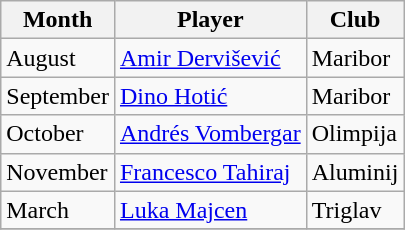<table class="wikitable">
<tr>
<th>Month</th>
<th>Player</th>
<th>Club</th>
</tr>
<tr>
<td>August</td>
<td> <a href='#'>Amir Dervišević</a></td>
<td>Maribor</td>
</tr>
<tr>
<td>September</td>
<td> <a href='#'>Dino Hotić</a></td>
<td>Maribor</td>
</tr>
<tr>
<td>October</td>
<td> <a href='#'>Andrés Vombergar</a></td>
<td>Olimpija</td>
</tr>
<tr>
<td>November</td>
<td> <a href='#'>Francesco Tahiraj</a></td>
<td>Aluminij</td>
</tr>
<tr>
<td>March</td>
<td> <a href='#'>Luka Majcen</a></td>
<td>Triglav</td>
</tr>
<tr>
</tr>
</table>
